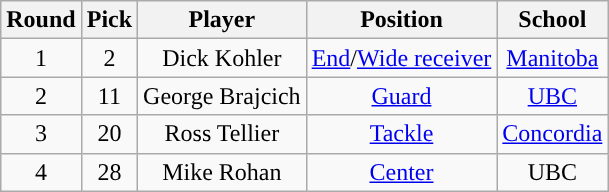<table class="wikitable" style="text-align:center">
<tr>
<th scope="col">Round</th>
<th scope="col">Pick</th>
<th scope="col">Player</th>
<th scope="col">Position</th>
<th scope="col">School</th>
</tr>
<tr>
<td>1</td>
<td>2</td>
<td>Dick Kohler</td>
<td><a href='#'>End</a>/<a href='#'>Wide receiver</a></td>
<td><a href='#'>Manitoba</a></td>
</tr>
<tr>
<td>2</td>
<td>11</td>
<td>George Brajcich</td>
<td><a href='#'>Guard</a></td>
<td><a href='#'>UBC</a></td>
</tr>
<tr>
<td>3</td>
<td>20</td>
<td>Ross Tellier</td>
<td><a href='#'>Tackle</a></td>
<td><a href='#'>Concordia</a></td>
</tr>
<tr>
<td>4</td>
<td>28</td>
<td>Mike Rohan</td>
<td><a href='#'>Center</a></td>
<td>UBC</td>
</tr>
</table>
